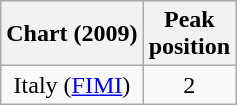<table class="wikitable plainrowheaders" style="text-align:center;">
<tr>
<th>Chart  (2009)</th>
<th>Peak<br>position</th>
</tr>
<tr>
<td>Italy (<a href='#'>FIMI</a>)</td>
<td>2</td>
</tr>
</table>
